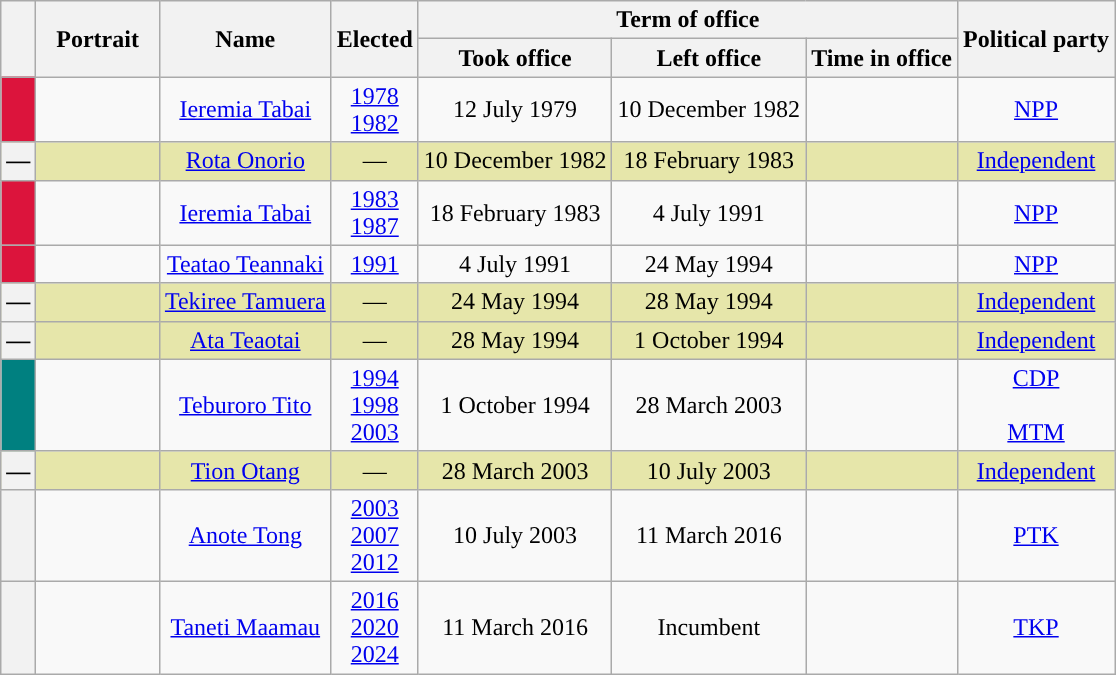<table class="wikitable" style="text-align:center">
<tr>
<th rowspan="2"></th>
<th rowspan="2" style="width:75px;">Portrait</th>
<th rowspan="2">Name<br></th>
<th rowspan="2">Elected</th>
<th colspan="3">Term of office</th>
<th rowspan="2">Political party</th>
</tr>
<tr>
<th>Took office</th>
<th>Left office</th>
<th>Time in office</th>
</tr>
<tr>
<th style="background:#DC143C;"></th>
<td></td>
<td><a href='#'>Ieremia Tabai</a><br></td>
<td><a href='#'>1978</a><br><a href='#'>1982</a></td>
<td>12 July 1979</td>
<td>10 December 1982</td>
<td></td>
<td><a href='#'>NPP</a></td>
</tr>
<tr style="background:#e6e6aa;">
<th style="background:">—</th>
<td></td>
<td><a href='#'>Rota Onorio</a><br></td>
<td>—</td>
<td>10 December 1982</td>
<td>18 February 1983</td>
<td></td>
<td><a href='#'>Independent</a></td>
</tr>
<tr>
<th style="background:#DC143C;"></th>
<td></td>
<td><a href='#'>Ieremia Tabai</a><br></td>
<td><a href='#'>1983</a><br><a href='#'>1987</a></td>
<td>18 February 1983</td>
<td>4 July 1991</td>
<td></td>
<td><a href='#'>NPP</a></td>
</tr>
<tr>
<th style="background:#DC143C;"></th>
<td></td>
<td><a href='#'>Teatao Teannaki</a><br></td>
<td><a href='#'>1991</a></td>
<td>4 July 1991</td>
<td>24 May 1994</td>
<td></td>
<td><a href='#'>NPP</a></td>
</tr>
<tr style="background:#e6e6aa;">
<th style="background:">—</th>
<td></td>
<td><a href='#'>Tekiree Tamuera</a><br></td>
<td>—</td>
<td>24 May 1994</td>
<td>28 May 1994</td>
<td></td>
<td><a href='#'>Independent</a></td>
</tr>
<tr style="background:#e6e6aa;">
<th style="background:">—</th>
<td></td>
<td><a href='#'>Ata Teaotai</a><br></td>
<td>—</td>
<td>28 May 1994</td>
<td>1 October 1994</td>
<td></td>
<td><a href='#'>Independent</a></td>
</tr>
<tr>
<th style="background:#008080;"></th>
<td></td>
<td><a href='#'>Teburoro Tito</a><br></td>
<td><a href='#'>1994</a><br><a href='#'>1998</a><br><a href='#'>2003 </a></td>
<td>1 October 1994</td>
<td>28 March 2003</td>
<td></td>
<td><a href='#'>CDP</a><br><br><a href='#'>MTM</a></td>
</tr>
<tr style="background:#e6e6aa;">
<th style="background:">—</th>
<td></td>
<td><a href='#'>Tion Otang</a><br></td>
<td>—</td>
<td>28 March 2003</td>
<td>10 July 2003</td>
<td></td>
<td><a href='#'>Independent</a></td>
</tr>
<tr>
<th style="background:"></th>
<td></td>
<td><a href='#'>Anote Tong</a><br></td>
<td><a href='#'>2003 </a><br><a href='#'>2007</a><br><a href='#'>2012</a></td>
<td>10 July 2003</td>
<td>11 March 2016</td>
<td></td>
<td><a href='#'>PTK</a></td>
</tr>
<tr>
<th style="background:"></th>
<td></td>
<td><a href='#'>Taneti Maamau</a><br></td>
<td><a href='#'>2016</a><br><a href='#'>2020</a><br><a href='#'>2024</a></td>
<td>11 March 2016</td>
<td>Incumbent</td>
<td></td>
<td><a href='#'>TKP</a></td>
</tr>
</table>
